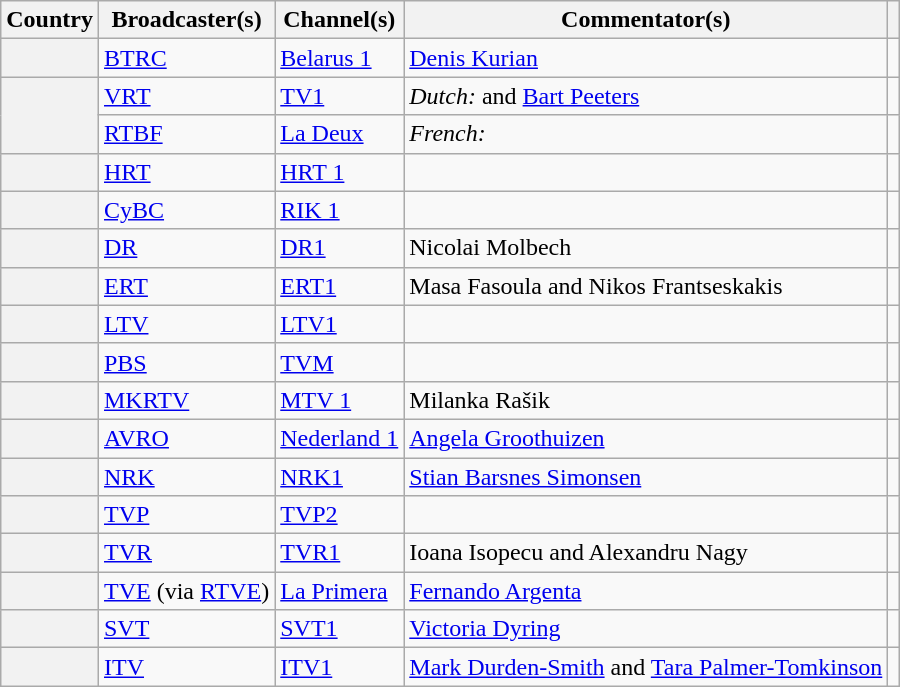<table class="wikitable plainrowheaders">
<tr>
<th scope="col">Country</th>
<th>Broadcaster(s)</th>
<th scope="col">Channel(s)</th>
<th scope="col">Commentator(s)</th>
<th scope="col"></th>
</tr>
<tr>
<th scope="row"></th>
<td><a href='#'>BTRC</a></td>
<td><a href='#'>Belarus 1</a></td>
<td><a href='#'>Denis Kurian</a></td>
<td></td>
</tr>
<tr>
<th scope="row" rowspan="2"></th>
<td><a href='#'>VRT</a></td>
<td><a href='#'>TV1</a></td>
<td><em>Dutch:</em>  and <a href='#'>Bart Peeters</a></td>
<td></td>
</tr>
<tr>
<td><a href='#'>RTBF</a></td>
<td><a href='#'>La Deux</a></td>
<td><em>French:</em> </td>
<td></td>
</tr>
<tr>
<th scope="row"></th>
<td><a href='#'>HRT</a></td>
<td><a href='#'>HRT 1</a></td>
<td></td>
<td></td>
</tr>
<tr>
<th scope="row"></th>
<td><a href='#'>CyBC</a></td>
<td><a href='#'>RIK 1</a></td>
<td></td>
<td></td>
</tr>
<tr>
<th scope="row"></th>
<td><a href='#'>DR</a></td>
<td><a href='#'>DR1</a></td>
<td>Nicolai Molbech</td>
<td></td>
</tr>
<tr>
<th scope="row"></th>
<td><a href='#'>ERT</a></td>
<td><a href='#'>ERT1</a></td>
<td>Masa Fasoula and Nikos Frantseskakis</td>
<td></td>
</tr>
<tr>
<th scope="row"></th>
<td><a href='#'>LTV</a></td>
<td><a href='#'>LTV1</a></td>
<td></td>
<td></td>
</tr>
<tr>
<th scope="row"></th>
<td><a href='#'>PBS</a></td>
<td><a href='#'>TVM</a></td>
<td></td>
<td></td>
</tr>
<tr>
<th scope="row"></th>
<td><a href='#'>MKRTV</a></td>
<td><a href='#'>MTV 1</a></td>
<td>Milanka Rašik</td>
<td></td>
</tr>
<tr>
<th scope="row"></th>
<td><a href='#'>AVRO</a></td>
<td><a href='#'>Nederland 1</a></td>
<td><a href='#'>Angela Groothuizen</a></td>
<td></td>
</tr>
<tr>
<th scope="row"></th>
<td><a href='#'>NRK</a></td>
<td><a href='#'>NRK1</a></td>
<td><a href='#'>Stian Barsnes Simonsen</a></td>
<td></td>
</tr>
<tr>
<th scope="row"></th>
<td><a href='#'>TVP</a></td>
<td><a href='#'>TVP2</a></td>
<td></td>
<td></td>
</tr>
<tr>
<th scope="row"></th>
<td><a href='#'>TVR</a></td>
<td><a href='#'>TVR1</a></td>
<td>Ioana Isopecu and Alexandru Nagy</td>
<td></td>
</tr>
<tr>
<th scope="row"></th>
<td><a href='#'>TVE</a> (via <a href='#'>RTVE</a>)</td>
<td><a href='#'>La Primera</a></td>
<td><a href='#'>Fernando Argenta</a></td>
<td></td>
</tr>
<tr>
<th scope="row"></th>
<td><a href='#'>SVT</a></td>
<td><a href='#'>SVT1</a></td>
<td><a href='#'>Victoria Dyring</a></td>
<td></td>
</tr>
<tr>
<th scope="row"></th>
<td><a href='#'>ITV</a></td>
<td><a href='#'>ITV1</a></td>
<td><a href='#'>Mark Durden-Smith</a> and <a href='#'>Tara Palmer-Tomkinson</a></td>
<td></td>
</tr>
</table>
